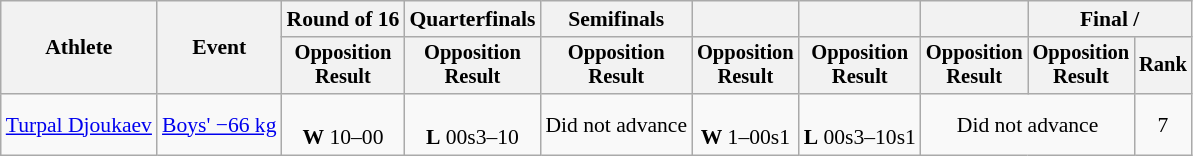<table class="wikitable" style="font-size:90%">
<tr>
<th rowspan=2>Athlete</th>
<th rowspan=2>Event</th>
<th>Round of 16</th>
<th>Quarterfinals</th>
<th>Semifinals</th>
<th></th>
<th></th>
<th></th>
<th colspan=2>Final / </th>
</tr>
<tr style="font-size:95%">
<th>Opposition<br>Result</th>
<th>Opposition<br>Result</th>
<th>Opposition<br>Result</th>
<th>Opposition<br>Result</th>
<th>Opposition<br>Result</th>
<th>Opposition<br>Result</th>
<th>Opposition<br>Result</th>
<th>Rank</th>
</tr>
<tr align=center>
<td align=left><a href='#'>Turpal Djoukaev</a></td>
<td align=left><a href='#'>Boys' −66 kg</a></td>
<td><br><strong>W</strong>  10–00</td>
<td><br><strong>L</strong>  00s3–10</td>
<td>Did not advance</td>
<td><br><strong>W</strong>  1–00s1</td>
<td><br><strong>L</strong>  00s3–10s1</td>
<td colspan=2>Did not advance</td>
<td>7</td>
</tr>
</table>
